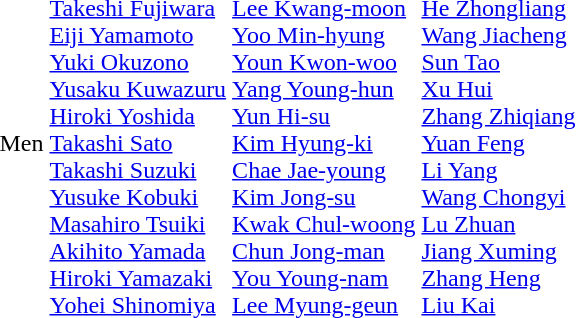<table>
<tr>
<td>Men<br></td>
<td><br><a href='#'>Takeshi Fujiwara</a><br><a href='#'>Eiji Yamamoto</a><br><a href='#'>Yuki Okuzono</a><br><a href='#'>Yusaku Kuwazuru</a><br><a href='#'>Hiroki Yoshida</a><br><a href='#'>Takashi Sato</a><br><a href='#'>Takashi Suzuki</a><br><a href='#'>Yusuke Kobuki</a><br><a href='#'>Masahiro Tsuiki</a><br><a href='#'>Akihito Yamada</a><br><a href='#'>Hiroki Yamazaki</a><br><a href='#'>Yohei Shinomiya</a></td>
<td><br><a href='#'>Lee Kwang-moon</a><br><a href='#'>Yoo Min-hyung</a><br><a href='#'>Youn Kwon-woo</a><br><a href='#'>Yang Young-hun</a><br><a href='#'>Yun Hi-su</a><br><a href='#'>Kim Hyung-ki</a><br><a href='#'>Chae Jae-young</a><br><a href='#'>Kim Jong-su</a><br><a href='#'>Kwak Chul-woong</a><br><a href='#'>Chun Jong-man</a><br><a href='#'>You Young-nam</a><br><a href='#'>Lee Myung-geun</a></td>
<td><br><a href='#'>He Zhongliang</a><br><a href='#'>Wang Jiacheng</a><br><a href='#'>Sun Tao</a><br><a href='#'>Xu Hui</a><br><a href='#'>Zhang Zhiqiang</a><br><a href='#'>Yuan Feng</a><br><a href='#'>Li Yang</a><br><a href='#'>Wang Chongyi</a><br><a href='#'>Lu Zhuan</a><br><a href='#'>Jiang Xuming</a><br><a href='#'>Zhang Heng</a><br><a href='#'>Liu Kai</a></td>
</tr>
</table>
